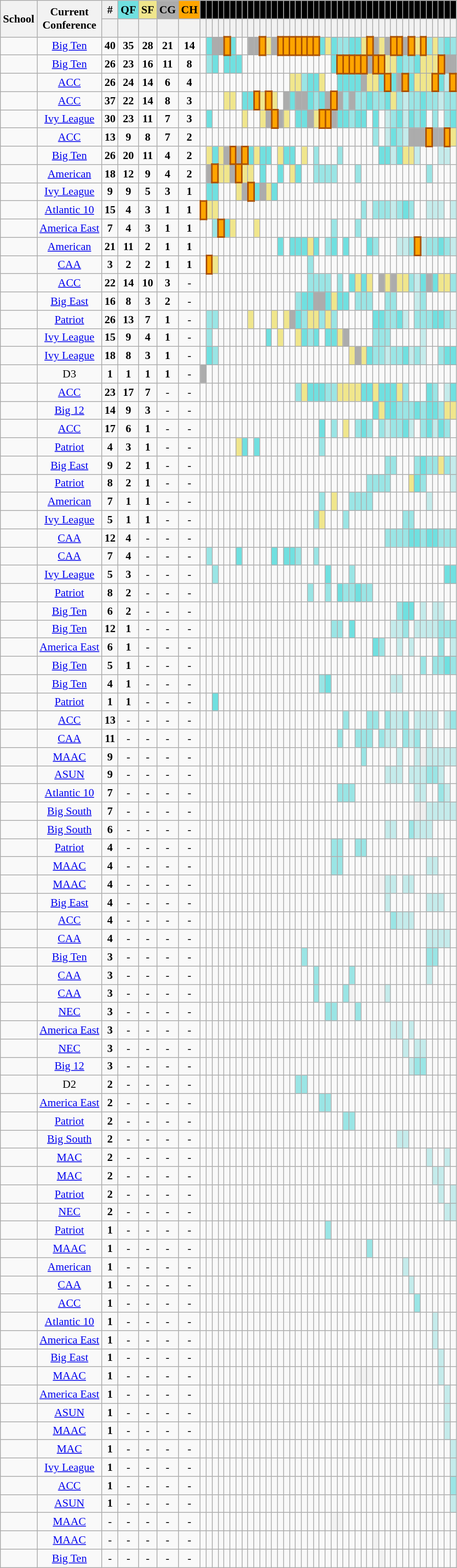<table class="wikitable sortable sticky-table-head sticky-table-col1" style="font-size:90%; text-align: center;">
<tr>
<th rowspan=2>School</th>
<th rowspan=2>Current<br>Conference</th>
<th style="background:#EEEEEE">#</th>
<th style="background:#70E0E0">QF</th>
<th style="background:#F0E68C">SF</th>
<th style="background:#ACACAC">CG</th>
<th style="background:#FFA500">CH</th>
<th style="background:black"><a href='#'></a></th>
<th style="background:black"><a href='#'></a></th>
<th style="background:black"><a href='#'></a></th>
<th style="background:black"><a href='#'></a></th>
<th style="background:black"><a href='#'></a></th>
<th style="background:black"><a href='#'></a></th>
<th style="background:black"><a href='#'></a></th>
<th style="background:black"><a href='#'></a></th>
<th style="background:black"><a href='#'></a></th>
<th style="background:black"><a href='#'></a></th>
<th style="background:black"><a href='#'></a></th>
<th style="background:black"><a href='#'></a></th>
<th style="background:black"><a href='#'></a></th>
<th style="background:black"><a href='#'></a></th>
<th style="background:black"><a href='#'></a></th>
<th style="background:black"><a href='#'></a></th>
<th style="background:black"><a href='#'></a></th>
<th style="background:black"><a href='#'></a></th>
<th style="background:black"><a href='#'></a></th>
<th style="background:black"><a href='#'></a></th>
<th style="background:black"><a href='#'></a></th>
<th style="background:black"><a href='#'></a></th>
<th style="background:black"><a href='#'></a></th>
<th style="background:black"><a href='#'></a></th>
<th style="background:black"><a href='#'></a></th>
<th style="background:black"><a href='#'></a></th>
<th style="background:black"><a href='#'></a></th>
<th style="background:black"><a href='#'></a></th>
<th style="background:black"><a href='#'></a></th>
<th style="background:black"><a href='#'></a></th>
<th style="background:black"><a href='#'></a></th>
<th style="background:black"><a href='#'></a></th>
<th style="background:black"><a href='#'></a></th>
<th style="background:black"><a href='#'></a></th>
<th style="background:black"><a href='#'></a></th>
<th style="background:black"><a href='#'></a></th>
<th style="background:black"><a href='#'></a></th>
<th style="background:black"><a href='#'></a></th>
<th style="background:black"><a href='#'></a></th>
<th style="background:black"><a href='#'></a></th>
<th style="background:black"><a href='#'></a></th>
<th style="background:black"><a href='#'></a></th>
<th style="background:black"><a href='#'></a></th>
</tr>
<tr>
<th class="sticky-table-none"><br></th>
<th></th>
<th></th>
<th></th>
<th></th>
<th></th>
<th></th>
<th></th>
<th></th>
<th></th>
<th></th>
<th></th>
<th></th>
<th></th>
<th></th>
<th></th>
<th></th>
<th></th>
<th></th>
<th></th>
<th></th>
<th></th>
<th></th>
<th></th>
<th></th>
<th></th>
<th></th>
<th></th>
<th></th>
<th></th>
<th></th>
<th></th>
<th></th>
<th></th>
<th></th>
<th></th>
<th></th>
<th></th>
<th></th>
<th></th>
<th></th>
<th></th>
<th></th>
<th></th>
<th></th>
<th></th>
<th></th>
<th></th>
</tr>
<tr>
<td style=><strong><a href='#'></a></strong></td>
<td><a href='#'>Big Ten</a></td>
<td><strong>40</strong></td>
<td><strong>35</strong></td>
<td><strong>28</strong></td>
<td><strong>21</strong></td>
<td><strong>14</strong></td>
<td></td>
<td style="background:#70E0E0"></td>
<td style="background:#ACACAC"></td>
<td style="background:#ACACAC"></td>
<td style="background:#FFA500; border:2px solid #AA5000"><strong></strong></td>
<td style="background:#70E0E0"></td>
<td></td>
<td></td>
<td style="background:#ACACAC"></td>
<td style="background:#ACACAC"></td>
<td style="background:#FFA500; border:2px solid #AA5000"><strong></strong></td>
<td style="background:#F0E68C"></td>
<td style="background:#ACACAC"></td>
<td style="background:#FFA500; border:2px solid #AA5000"><strong></strong></td>
<td style="background:#FFA500; border:2px solid #AA5000"><strong></strong></td>
<td style="background:#FFA500; border:2px solid #AA5000"><strong></strong></td>
<td style="background:#FFA500; border:2px solid #AA5000"><strong></strong></td>
<td style="background:#FFA500; border:2px solid #AA5000"><strong></strong></td>
<td style="background:#FFA500; border:2px solid #AA5000"><strong></strong></td>
<td style="background:#FFA500; border:2px solid #AA5000"><strong></strong></td>
<td style="background:#70E0E0"></td>
<td style="background:#F0E68C"></td>
<td style="background:#70E0E0"></td>
<td style="background:#9AE5E5"></td>
<td style="background:#9AE5E5"></td>
<td style="background:#70E0E0"></td>
<td style="background:#70E0E0"></td>
<td style="background:#F0E68C"></td>
<td style="background:#FFA500; border:2px solid #AA5000"><strong></strong></td>
<td style="background:#ACACAC"></td>
<td style="background:#F0E68C"></td>
<td style="background:#ACACAC"></td>
<td style="background:#FFA500; border:2px solid #AA5000"><strong></strong></td>
<td style="background:#FFA500; border:2px solid #AA5000"><strong></strong></td>
<td style="background:#ACACAC"></td>
<td style="background:#FFA500; border:2px solid #AA5000"><strong></strong></td>
<td style="background:#F0E68C"></td>
<td style="background:#FFA500; border:2px solid #AA5000"><strong></strong></td>
<td style="background:#9AE5E5"></td>
<td style="background:#F0E68C"></td>
<td style="background:#9AE5E5"></td>
<td style="background:#70E0E0"></td>
<td style="background:#9AE5E5"></td>
</tr>
<tr>
<td style=><strong><a href='#'></a></strong></td>
<td><a href='#'>Big Ten</a></td>
<td><strong>26</strong></td>
<td><strong>23</strong></td>
<td><strong>16</strong></td>
<td><strong>11</strong></td>
<td><strong>8</strong></td>
<td></td>
<td style="background:#9AE5E5"></td>
<td style="background:#70E0E0"></td>
<td></td>
<td style="background:#70E0E0"></td>
<td style="background:#70E0E0"></td>
<td style="background:#70E0E0"></td>
<td></td>
<td></td>
<td></td>
<td></td>
<td></td>
<td></td>
<td></td>
<td></td>
<td></td>
<td></td>
<td></td>
<td></td>
<td></td>
<td></td>
<td></td>
<td style="background:#70E0E0"></td>
<td style="background:#FFA500; border:2px solid #AA5000"><strong></strong></td>
<td style="background:#FFA500; border:2px solid #AA5000"><strong></strong></td>
<td style="background:#FFA500; border:2px solid #AA5000"><strong></strong></td>
<td style="background:#FFA500; border:2px solid #AA5000"><strong></strong></td>
<td style="background:#FFA500; border:2px solid #AA5000"><strong></strong></td>
<td style="background:#ACACAC"></td>
<td style="background:#FFA500; border:2px solid #AA5000"><strong></strong></td>
<td style="background:#FFA500; border:2px solid #AA5000"><strong></strong></td>
<td style="background:#F0E68C"></td>
<td style="background:#F0E68C"></td>
<td style="background:#70E0E0"></td>
<td style="background:#9AE5E5"></td>
<td style="background:#9AE5E5"></td>
<td style="background:#70E0E0"></td>
<td style="background:#F0E68C"></td>
<td style="background:#F0E68C"></td>
<td style="background:#F0E68C"></td>
<td style="background:#FFA500; border:2px solid #AA5000"><strong></strong></td>
<td style="background:#ACACAC"></td>
<td style="background:#ACACAC"></td>
</tr>
<tr>
<td style=><strong></strong></td>
<td><a href='#'>ACC</a></td>
<td><strong>26</strong></td>
<td><strong>24</strong></td>
<td><strong>14</strong></td>
<td><strong>6</strong></td>
<td><strong>4</strong></td>
<td></td>
<td></td>
<td></td>
<td></td>
<td></td>
<td></td>
<td></td>
<td></td>
<td></td>
<td></td>
<td></td>
<td></td>
<td></td>
<td></td>
<td></td>
<td style="background:#F0E68C"></td>
<td style="background:#F0E68C"></td>
<td style="background:#9AE5E5"></td>
<td style="background:#70E0E0"></td>
<td style="background:#70E0E0"></td>
<td style="background:#F0E68C"></td>
<td></td>
<td></td>
<td style="background:#70E0E0"></td>
<td style="background:#70E0E0"></td>
<td style="background:#70E0E0"></td>
<td style="background:#70E0E0"></td>
<td style="background:#ACACAC"></td>
<td style="background:#F0E68C"></td>
<td style="background:#F0E68C"></td>
<td style="background:#70E0E0"></td>
<td style="background:#FFA500; border:2px solid #AA5000"><strong></strong></td>
<td style="background:#70E0E0"></td>
<td style="background:#ACACAC"></td>
<td style="background:#FFA500; border:2px solid #AA5000"><strong></strong></td>
<td style="background:#70E0E0"></td>
<td style="background:#F0E68C"></td>
<td style="background:#F0E68C"></td>
<td style="background:#F0E68C"></td>
<td style="background:#FFA500; border:2px solid #AA5000"><strong></strong></td>
<td style="background:#70E0E0"></td>
<td style="background:#C4EBEB"></td>
<td style="background:#FFA500; border:2px solid #AA5000"><strong></strong></td>
</tr>
<tr>
<td style=><strong><a href='#'></a></strong></td>
<td><a href='#'>ACC</a></td>
<td><strong>37</strong></td>
<td><strong>22</strong></td>
<td><strong>14</strong></td>
<td><strong>8</strong></td>
<td><strong>3</strong></td>
<td></td>
<td></td>
<td></td>
<td></td>
<td style="background:#F0E68C"></td>
<td style="background:#F0E68C"></td>
<td></td>
<td style="background:#70E0E0"></td>
<td style="background:#70E0E0"></td>
<td style="background:#FFA500; border:2px solid #AA5000"><strong></strong></td>
<td style="background:#F0E68C"></td>
<td style="background:#FFA500; border:2px solid #AA5000"><strong></strong></td>
<td style="background:#F0E68C"></td>
<td></td>
<td style="background:#ACACAC"></td>
<td style="background:#70E0E0"></td>
<td style="background:#ACACAC"></td>
<td style="background:#ACACAC"></td>
<td style="background:#70E0E0"></td>
<td style="background:#9AE5E5"></td>
<td style="background:#70E0E0"></td>
<td style="background:#ACACAC"></td>
<td style="background:#FFA500; border:2px solid #AA5000"><strong></strong></td>
<td style="background:#ACACAC"></td>
<td style="background:#9AE5E5"></td>
<td style="background:#ACACAC"></td>
<td style="background:#9AE5E5"></td>
<td style="background:#9AE5E5"></td>
<td style="background:#70E0E0"></td>
<td style="background:#9AE5E5"></td>
<td style="background:#9AE5E5"></td>
<td style="background:#70E0E0"></td>
<td style="background:#F0E68C"></td>
<td style="background:#9AE5E5"></td>
<td style="background:#C4EBEB"></td>
<td style="background:#9AE5E5"></td>
<td style="background:#9AE5E5"></td>
<td style="background:#70E0E0"></td>
<td style="background:#9AE5E5"></td>
<td style="background:#9AE5E5"></td>
<td style="background:#C4EBEB"></td>
<td style="background:#9AE5E5"></td>
<td style="background:#9AE5E5"></td>
</tr>
<tr>
<td style=><strong></strong></td>
<td><a href='#'>Ivy League</a></td>
<td><strong>30</strong></td>
<td><strong>23</strong></td>
<td><strong>11</strong></td>
<td><strong>7</strong></td>
<td><strong>3</strong></td>
<td></td>
<td style="background:#70E0E0"></td>
<td></td>
<td></td>
<td></td>
<td></td>
<td></td>
<td style="background:#F0E68C"></td>
<td></td>
<td></td>
<td style="background:#F0E68C"></td>
<td style="background:#ACACAC"></td>
<td style="background:#FFA500; border:2px solid #AA5000"><strong></strong></td>
<td style="background:#ACACAC"></td>
<td style="background:#F0E68C"></td>
<td></td>
<td style="background:#70E0E0"></td>
<td style="background:#70E0E0"></td>
<td style="background:#ACACAC"></td>
<td style="background:#F0E68C"></td>
<td style="background:#FFA500; border:2px solid #AA5000"><strong></strong></td>
<td style="background:#FFA500; border:2px solid #AA5000"><strong></strong></td>
<td style="background:#ACACAC"></td>
<td style="background:#70E0E0"></td>
<td style="background:#70E0E0"></td>
<td style="background:#9AE5E5"></td>
<td style="background:#70E0E0"></td>
<td style="background:#70E0E0"></td>
<td></td>
<td style="background:#70E0E0"></td>
<td></td>
<td style="background:#C4EBEB"></td>
<td style="background:#9AE5E5"></td>
<td style="background:#70E0E0"></td>
<td style="background:#C4EBEB"></td>
<td style="background:#70E0E0"></td>
<td style="background:#9AE5E5"></td>
<td style="background:#70E0E0"></td>
<td></td>
<td style="background:#9AE5E5"></td>
<td></td>
<td style="background:#9AE5E5"></td>
<td style="background:#70E0E0"></td>
</tr>
<tr>
<td style=><strong></strong></td>
<td><a href='#'>ACC</a></td>
<td><strong>13</strong></td>
<td><strong>9</strong></td>
<td><strong>8</strong></td>
<td><strong>7</strong></td>
<td><strong>2</strong></td>
<td></td>
<td></td>
<td></td>
<td></td>
<td></td>
<td></td>
<td></td>
<td></td>
<td></td>
<td></td>
<td></td>
<td></td>
<td></td>
<td></td>
<td></td>
<td></td>
<td></td>
<td></td>
<td></td>
<td></td>
<td></td>
<td></td>
<td></td>
<td></td>
<td></td>
<td></td>
<td></td>
<td></td>
<td></td>
<td style="background:#9AE5E5"></td>
<td></td>
<td style="background:#C4EBEB"></td>
<td style="background:#70E0E0"></td>
<td style="background:#9AE5E5"></td>
<td style="background:#C4EBEB"></td>
<td style="background:#ACACAC"></td>
<td style="background:#ACACAC"></td>
<td style="background:#ACACAC"></td>
<td style="background:#FFA500; border:2px solid #AA5000"><strong></strong></td>
<td style="background:#ACACAC"></td>
<td style="background:#ACACAC"></td>
<td style="background:#FFA500; border:2px solid #AA5000"><strong></strong></td>
<td style="background:#F0E68C"></td>
</tr>
<tr>
<td style=><strong><a href='#'></a></strong></td>
<td><a href='#'>Big Ten</a></td>
<td><strong>26</strong></td>
<td><strong>20</strong></td>
<td><strong>11</strong></td>
<td><strong>4</strong></td>
<td><strong>2</strong></td>
<td></td>
<td style="background:#F0E68C"></td>
<td style="background:#70E0E0"></td>
<td style="background:#F0E68C"></td>
<td style="background:#ACACAC"></td>
<td style="background:#FFA500; border:2px solid #AA5000"><strong></strong></td>
<td style="background:#ACACAC"></td>
<td style="background:#FFA500; border:2px solid #AA5000"><strong></strong></td>
<td style="background:#70E0E0"></td>
<td style="background:#F0E68C"></td>
<td style="background:#70E0E0"></td>
<td style="background:#70E0E0"></td>
<td></td>
<td style="background:#F0E68C"></td>
<td style="background:#70E0E0"></td>
<td style="background:#70E0E0"></td>
<td></td>
<td style="background:#F0E68C"></td>
<td></td>
<td style="background:#9AE5E5"></td>
<td></td>
<td></td>
<td></td>
<td style="background:#9AE5E5"></td>
<td></td>
<td></td>
<td></td>
<td></td>
<td></td>
<td></td>
<td style="background:#70E0E0"></td>
<td style="background:#70E0E0"></td>
<td style="background:#C4EBEB"></td>
<td style="background:#70E0E0"></td>
<td style="background:#F0E68C"></td>
<td style="background:#F0E68C"></td>
<td style="background:#C4EBEB"></td>
<td></td>
<td></td>
<td></td>
<td style="background:#C4EBEB"></td>
<td style="background:#C4EBEB"></td>
<td></td>
</tr>
<tr>
<td style=><strong><a href='#'></a></strong></td>
<td><a href='#'>American</a></td>
<td><strong>18</strong></td>
<td><strong>12</strong></td>
<td><strong>9</strong></td>
<td><strong>4</strong></td>
<td><strong>2</strong></td>
<td></td>
<td style="background:#ACACAC"></td>
<td style="background:#FFA500; border:2px solid #AA5000"><strong></strong></td>
<td style="background:#F0E68C"></td>
<td style="background:#F0E68C"></td>
<td style="background:#ACACAC"></td>
<td style="background:#FFA500; border:2px solid #AA5000"><strong></strong></td>
<td style="background:#F0E68C"></td>
<td style="background:#F0E68C"></td>
<td></td>
<td style="background:#70E0E0"></td>
<td></td>
<td></td>
<td style="background:#70E0E0"></td>
<td></td>
<td style="background:#F0E68C"></td>
<td style="background:#70E0E0"></td>
<td></td>
<td></td>
<td style="background:#9AE5E5"></td>
<td style="background:#9AE5E5"></td>
<td style="background:#9AE5E5"></td>
<td style="background:#9AE5E5"></td>
<td></td>
<td></td>
<td></td>
<td style="background:#9AE5E5"></td>
<td></td>
<td></td>
<td></td>
<td></td>
<td></td>
<td></td>
<td></td>
<td></td>
<td></td>
<td></td>
<td></td>
<td style="background:#9AE5E5"></td>
<td></td>
<td></td>
<td></td>
<td></td>
</tr>
<tr>
<td style=><strong><a href='#'></a></strong></td>
<td><a href='#'>Ivy League</a></td>
<td><strong>9</strong></td>
<td><strong>9</strong></td>
<td><strong>5</strong></td>
<td><strong>3</strong></td>
<td><strong>1</strong></td>
<td></td>
<td style="background:#70E0E0"></td>
<td style="background:#70E0E0"></td>
<td></td>
<td></td>
<td></td>
<td style="background:#F0E68C"></td>
<td style="background:#ACACAC"></td>
<td style="background:#FFA500; border:2px solid #AA5000"><strong></strong></td>
<td style="background:#70E0E0"></td>
<td style="background:#ACACAC"></td>
<td style="background:#F0E68C"></td>
<td style="background:#70E0E0"></td>
<td></td>
<td></td>
<td></td>
<td></td>
<td></td>
<td></td>
<td></td>
<td></td>
<td></td>
<td></td>
<td></td>
<td></td>
<td></td>
<td></td>
<td></td>
<td></td>
<td></td>
<td></td>
<td></td>
<td></td>
<td></td>
<td></td>
<td></td>
<td></td>
<td></td>
<td></td>
<td></td>
<td></td>
<td></td>
<td></td>
</tr>
<tr>
<td style=><strong><a href='#'></a></strong></td>
<td><a href='#'>Atlantic 10</a></td>
<td><strong>15</strong></td>
<td><strong>4</strong></td>
<td><strong>3</strong></td>
<td><strong>1</strong></td>
<td><strong>1</strong></td>
<td style="background:#FFA500; border:2px solid #AA5000"><strong></strong></td>
<td style="background:#F0E68C"></td>
<td style="background:#F0E68C"></td>
<td></td>
<td></td>
<td></td>
<td></td>
<td></td>
<td></td>
<td></td>
<td></td>
<td></td>
<td></td>
<td></td>
<td></td>
<td></td>
<td></td>
<td></td>
<td></td>
<td></td>
<td></td>
<td></td>
<td></td>
<td></td>
<td></td>
<td></td>
<td></td>
<td style="background:#9AE5E5"></td>
<td style="background:#F2F2F2; color:#FF8080"></td>
<td style="background:#9AE5E5"></td>
<td style="background:#9AE5E5"></td>
<td style="background:#9AE5E5"></td>
<td style="background:#C4EBEB"></td>
<td style="background:#9AE5E5"></td>
<td style="background:#70E0E0"></td>
<td style="background:#9AE5E5"></td>
<td></td>
<td></td>
<td style="background:#C4EBEB"></td>
<td style="background:#C4EBEB"></td>
<td style="background:#C4EBEB"></td>
<td></td>
<td style="background:#C4EBEB"></td>
</tr>
<tr>
<td style=><strong></strong></td>
<td><a href='#'>America East</a></td>
<td><strong>7</strong></td>
<td><strong>4</strong></td>
<td><strong>3</strong></td>
<td><strong>1</strong></td>
<td><strong>1</strong></td>
<td></td>
<td></td>
<td style="background:#9AE5E5"></td>
<td style="background:#FFA500; border:2px solid #AA5000"><strong></strong></td>
<td style="background:#70E0E0"></td>
<td style="background:#F0E68C"></td>
<td></td>
<td></td>
<td></td>
<td style="background:#F0E68C"></td>
<td></td>
<td></td>
<td></td>
<td></td>
<td></td>
<td></td>
<td></td>
<td></td>
<td></td>
<td></td>
<td></td>
<td></td>
<td style="background:#9AE5E5"></td>
<td></td>
<td></td>
<td></td>
<td style="background:#9AE5E5"></td>
<td></td>
<td></td>
<td></td>
<td></td>
<td></td>
<td></td>
<td></td>
<td></td>
<td></td>
<td></td>
<td></td>
<td></td>
<td></td>
<td></td>
<td></td>
<td></td>
</tr>
<tr>
<td style=><strong></strong></td>
<td><a href='#'>American</a></td>
<td><strong>21</strong></td>
<td><strong>11</strong></td>
<td><strong>2</strong></td>
<td><strong>1</strong></td>
<td><strong>1</strong></td>
<td></td>
<td></td>
<td></td>
<td></td>
<td></td>
<td></td>
<td></td>
<td></td>
<td></td>
<td></td>
<td></td>
<td></td>
<td></td>
<td style="background:#70E0E0"></td>
<td></td>
<td style="background:#70E0E0"></td>
<td style="background:#70E0E0"></td>
<td style="background:#70E0E0"></td>
<td style="background:#F0E68C"></td>
<td style="background:#70E0E0"></td>
<td></td>
<td style="background:#9AE5E5"></td>
<td style="background:#70E0E0"></td>
<td></td>
<td style="background:#70E0E0"></td>
<td></td>
<td></td>
<td></td>
<td style="background:#70E0E0"></td>
<td style="background:#9AE5E5"></td>
<td></td>
<td></td>
<td></td>
<td style="background:#C4EBEB"></td>
<td style="background:#C4EBEB"></td>
<td style="background:#9AE5E5"></td>
<td style="background:#FFA500; border:2px solid #AA5000"><strong></strong></td>
<td style="background:#C4EBEB"></td>
<td style="background:#9AE5E5"></td>
<td style="background:#9AE5E5"></td>
<td style="background:#70E0E0"></td>
<td style="background:#9AE5E5"></td>
<td style="background:#C4EBEB"></td>
</tr>
<tr>
<td style=><strong></strong></td>
<td><a href='#'>CAA</a></td>
<td><strong>3</strong></td>
<td><strong>2</strong></td>
<td><strong>2</strong></td>
<td><strong>1</strong></td>
<td><strong>1</strong></td>
<td></td>
<td style="background:#FFA500; border:2px solid #AA5000"><strong></strong></td>
<td style="background:#F0E68C"></td>
<td></td>
<td></td>
<td></td>
<td></td>
<td></td>
<td></td>
<td></td>
<td></td>
<td></td>
<td></td>
<td></td>
<td></td>
<td></td>
<td></td>
<td></td>
<td style="background:#9AE5E5"></td>
<td></td>
<td></td>
<td></td>
<td></td>
<td></td>
<td></td>
<td></td>
<td></td>
<td></td>
<td></td>
<td></td>
<td></td>
<td></td>
<td></td>
<td></td>
<td></td>
<td></td>
<td></td>
<td></td>
<td></td>
<td></td>
<td></td>
<td></td>
<td></td>
</tr>
<tr>
<td style=><strong></strong></td>
<td><a href='#'>ACC</a></td>
<td><strong>22</strong></td>
<td><strong>14</strong></td>
<td><strong>10</strong></td>
<td><strong>3</strong></td>
<td>-</td>
<td></td>
<td></td>
<td></td>
<td></td>
<td></td>
<td></td>
<td></td>
<td></td>
<td></td>
<td></td>
<td></td>
<td></td>
<td></td>
<td></td>
<td></td>
<td></td>
<td></td>
<td></td>
<td style="background:#9AE5E5"></td>
<td style="background:#9AE5E5"></td>
<td style="background:#9AE5E5"></td>
<td style="background:#9AE5E5"></td>
<td></td>
<td style="background:#9AE5E5"></td>
<td></td>
<td style="background:#70E0E0"></td>
<td style="background:#F0E68C"></td>
<td style="background:#70E0E0"></td>
<td style="background:#F0E68C"></td>
<td></td>
<td style="background:#ACACAC"></td>
<td style="background:#F0E68C"></td>
<td style="background:#ACACAC"></td>
<td style="background:#F0E68C"></td>
<td style="background:#F0E68C"></td>
<td style="background:#9AE5E5"></td>
<td style="background:#C4EBEB"></td>
<td style="background:#70E0E0"></td>
<td style="background:#ACACAC"></td>
<td style="background:#70E0E0"></td>
<td style="background:#F0E68C"></td>
<td style="background:#F0E68C"></td>
<td style="background:#9AE5E5"></td>
</tr>
<tr>
<td style=><strong></strong></td>
<td><a href='#'>Big East</a></td>
<td><strong>16</strong></td>
<td><strong>8</strong></td>
<td><strong>3</strong></td>
<td><strong>2</strong></td>
<td>-</td>
<td></td>
<td></td>
<td></td>
<td></td>
<td></td>
<td></td>
<td></td>
<td></td>
<td></td>
<td></td>
<td></td>
<td></td>
<td></td>
<td></td>
<td></td>
<td></td>
<td style="background:#9AE5E5"></td>
<td style="background:#70E0E0"></td>
<td style="background:#70E0E0"></td>
<td style="background:#ACACAC"></td>
<td style="background:#ACACAC"></td>
<td style="background:#70E0E0"></td>
<td style="background:#F0E68C"></td>
<td style="background:#70E0E0"></td>
<td style="background:#70E0E0"></td>
<td></td>
<td style="background:#9AE5E5"></td>
<td style="background:#9AE5E5"></td>
<td style="background:#9AE5E5"></td>
<td></td>
<td></td>
<td style="background:#9AE5E5"></td>
<td style="background:#9AE5E5"></td>
<td></td>
<td></td>
<td></td>
<td style="background:#C4EBEB"></td>
<td style="background:#9AE5E5"></td>
<td></td>
<td></td>
<td></td>
<td></td>
<td></td>
</tr>
<tr>
<td style=><strong></strong></td>
<td><a href='#'>Patriot</a></td>
<td><strong>26</strong></td>
<td><strong>13</strong></td>
<td><strong>7</strong></td>
<td><strong>1</strong></td>
<td>-</td>
<td></td>
<td style="background:#9AE5E5"></td>
<td style="background:#9AE5E5"></td>
<td></td>
<td></td>
<td></td>
<td></td>
<td></td>
<td style="background:#F0E68C"></td>
<td></td>
<td></td>
<td></td>
<td style="background:#F0E68C"></td>
<td></td>
<td style="background:#F0E68C"></td>
<td style="background:#ACACAC"></td>
<td style="background:#70E0E0"></td>
<td style="background:#9AE5E5"></td>
<td style="background:#F0E68C"></td>
<td style="background:#F0E68C"></td>
<td style="background:#9AE5E5"></td>
<td style="background:#F0E68C"></td>
<td style="background:#9AE5E5"></td>
<td></td>
<td></td>
<td></td>
<td></td>
<td></td>
<td></td>
<td style="background:#70E0E0"></td>
<td style="background:#70E0E0"></td>
<td style="background:#9AE5E5"></td>
<td style="background:#9AE5E5"></td>
<td style="background:#70E0E0"></td>
<td style="background:#C4EBEB"></td>
<td></td>
<td style="background:#9AE5E5"></td>
<td style="background:#9AE5E5"></td>
<td style="background:#9AE5E5"></td>
<td style="background:#70E0E0"></td>
<td style="background:#70E0E0"></td>
<td style="background:#9AE5E5"></td>
<td style="background:#C4EBEB"></td>
</tr>
<tr>
<td style=><strong><a href='#'></a></strong></td>
<td><a href='#'>Ivy League</a></td>
<td><strong>15</strong></td>
<td><strong>9</strong></td>
<td><strong>4</strong></td>
<td><strong>1</strong></td>
<td>-</td>
<td></td>
<td style="background:#9AE5E5"></td>
<td></td>
<td></td>
<td></td>
<td></td>
<td></td>
<td></td>
<td></td>
<td></td>
<td></td>
<td style="background:#70E0E0"></td>
<td></td>
<td style="background:#F0E68C"></td>
<td></td>
<td></td>
<td style="background:#F0E68C"></td>
<td style="background:#70E0E0"></td>
<td style="background:#9AE5E5"></td>
<td style="background:#70E0E0"></td>
<td></td>
<td style="background:#70E0E0"></td>
<td style="background:#70E0E0"></td>
<td style="background:#F0E68C"></td>
<td style="background:#ACACAC"></td>
<td></td>
<td></td>
<td></td>
<td></td>
<td style="background:#9AE5E5"></td>
<td style="background:#9AE5E5"></td>
<td style="background:#9AE5E5"></td>
<td></td>
<td></td>
<td></td>
<td></td>
<td></td>
<td style="background:#C4EBEB"></td>
<td></td>
<td></td>
<td></td>
<td></td>
<td></td>
</tr>
<tr>
<td style=><strong><a href='#'></a></strong></td>
<td><a href='#'>Ivy League</a></td>
<td><strong>18</strong></td>
<td><strong>8</strong></td>
<td><strong>3</strong></td>
<td><strong>1</strong></td>
<td>-</td>
<td></td>
<td style="background:#70E0E0"></td>
<td style="background:#9AE5E5"></td>
<td></td>
<td></td>
<td></td>
<td></td>
<td></td>
<td></td>
<td></td>
<td></td>
<td></td>
<td></td>
<td></td>
<td></td>
<td></td>
<td></td>
<td></td>
<td></td>
<td></td>
<td></td>
<td></td>
<td></td>
<td></td>
<td></td>
<td style="background:#F0E68C"></td>
<td style="background:#ACACAC"></td>
<td style="background:#F0E68C"></td>
<td style="background:#70E0E0"></td>
<td style="background:#9AE5E5"></td>
<td style="background:#9AE5E5"></td>
<td style="background:#C4EBEB"></td>
<td style="background:#9AE5E5"></td>
<td style="background:#9AE5E5"></td>
<td style="background:#70E0E0"></td>
<td style="background:#C4EBEB"></td>
<td style="background:#9AE5E5"></td>
<td style="background:#C4EBEB"></td>
<td></td>
<td></td>
<td style="background:#9AE5E5"></td>
<td style="background:#70E0E0"></td>
<td style="background:#70E0E0"></td>
</tr>
<tr>
<td style=><em></em></td>
<td>D3</td>
<td><strong>1</strong></td>
<td><strong>1</strong></td>
<td><strong>1</strong></td>
<td><strong>1</strong></td>
<td>-</td>
<td style="background:#ACACAC"></td>
<td></td>
<td></td>
<td></td>
<td></td>
<td></td>
<td></td>
<td></td>
<td></td>
<td></td>
<td></td>
<td></td>
<td></td>
<td></td>
<td></td>
<td></td>
<td></td>
<td></td>
<td></td>
<td></td>
<td></td>
<td></td>
<td></td>
<td></td>
<td></td>
<td></td>
<td></td>
<td></td>
<td></td>
<td></td>
<td></td>
<td></td>
<td></td>
<td></td>
<td></td>
<td></td>
<td></td>
<td></td>
<td></td>
<td></td>
<td></td>
<td></td>
<td></td>
</tr>
<tr>
<td style=><strong><a href='#'></a></strong></td>
<td><a href='#'>ACC</a></td>
<td><strong>23</strong></td>
<td><strong>17</strong></td>
<td><strong>7</strong></td>
<td>-</td>
<td>-</td>
<td></td>
<td></td>
<td></td>
<td></td>
<td></td>
<td></td>
<td></td>
<td></td>
<td></td>
<td></td>
<td></td>
<td></td>
<td></td>
<td></td>
<td></td>
<td></td>
<td style="background:#9AE5E5"></td>
<td style="background:#F0E68C"></td>
<td style="background:#70E0E0"></td>
<td style="background:#70E0E0"></td>
<td style="background:#70E0E0"></td>
<td style="background:#9AE5E5"></td>
<td style="background:#9AE5E5"></td>
<td style="background:#F0E68C"></td>
<td style="background:#F0E68C"></td>
<td style="background:#F0E68C"></td>
<td style="background:#F0E68C"></td>
<td style="background:#70E0E0"></td>
<td style="background:#70E0E0"></td>
<td style="background:#F0E68C"></td>
<td style="background:#70E0E0"></td>
<td style="background:#70E0E0"></td>
<td style="background:#70E0E0"></td>
<td style="background:#F0E68C"></td>
<td style="background:#9AE5E5"></td>
<td></td>
<td></td>
<td></td>
<td style="background:#70E0E0"></td>
<td style="background:#9AE5E5"></td>
<td></td>
<td style="background:#C4EBEB"></td>
<td style="background:#70E0E0"></td>
</tr>
<tr>
<td style=><strong><a href='#'></a></strong></td>
<td><a href='#'>Big 12</a></td>
<td><strong>14</strong></td>
<td><strong>9</strong></td>
<td><strong>3</strong></td>
<td>-</td>
<td>-</td>
<td></td>
<td></td>
<td></td>
<td></td>
<td></td>
<td></td>
<td></td>
<td></td>
<td></td>
<td></td>
<td></td>
<td></td>
<td></td>
<td></td>
<td></td>
<td></td>
<td></td>
<td></td>
<td></td>
<td></td>
<td></td>
<td></td>
<td></td>
<td></td>
<td></td>
<td></td>
<td></td>
<td></td>
<td></td>
<td style="background:#70E0E0"></td>
<td style="background:#F0E68C"></td>
<td style="background:#70E0E0"></td>
<td style="background:#70E0E0"></td>
<td style="background:#9AE5E5"></td>
<td style="background:#9AE5E5"></td>
<td style="background:#9AE5E5"></td>
<td style="background:#70E0E0"></td>
<td style="background:#9AE5E5"></td>
<td style="background:#70E0E0"></td>
<td style="background:#70E0E0"></td>
<td style="background:#9AE5E5"></td>
<td style="background:#F0E68C"></td>
<td style="background:#F0E68C"></td>
</tr>
<tr>
<td style=><strong></strong></td>
<td><a href='#'>ACC</a></td>
<td><strong>17</strong></td>
<td><strong>6</strong></td>
<td><strong>1</strong></td>
<td>-</td>
<td>-</td>
<td></td>
<td></td>
<td></td>
<td></td>
<td></td>
<td></td>
<td></td>
<td></td>
<td></td>
<td></td>
<td></td>
<td></td>
<td></td>
<td></td>
<td></td>
<td></td>
<td></td>
<td></td>
<td></td>
<td></td>
<td style="background:#70E0E0"></td>
<td></td>
<td style="background:#9AE5E5"></td>
<td></td>
<td style="background:#F0E68C"></td>
<td></td>
<td style="background:#9AE5E5"></td>
<td style="background:#70E0E0"></td>
<td style="background:#9AE5E5"></td>
<td></td>
<td style="background:#9AE5E5"></td>
<td style="background:#C4EBEB"></td>
<td style="background:#9AE5E5"></td>
<td style="background:#9AE5E5"></td>
<td style="background:#70E0E0"></td>
<td style="background:#C4EBEB"></td>
<td></td>
<td style="background:#9AE5E5"></td>
<td style="background:#70E0E0"></td>
<td style="background:#C4EBEB"></td>
<td style="background:#70E0E0"></td>
<td style="background:#9AE5E5"></td>
<td></td>
</tr>
<tr>
<td style=><strong><a href='#'></a></strong></td>
<td><a href='#'>Patriot</a></td>
<td><strong>4</strong></td>
<td><strong>3</strong></td>
<td><strong>1</strong></td>
<td>-</td>
<td>-</td>
<td></td>
<td></td>
<td></td>
<td></td>
<td></td>
<td></td>
<td style="background:#F0E68C"></td>
<td style="background:#70E0E0"></td>
<td></td>
<td style="background:#70E0E0"></td>
<td></td>
<td></td>
<td></td>
<td></td>
<td></td>
<td></td>
<td></td>
<td></td>
<td></td>
<td></td>
<td style="background:#9AE5E5"></td>
<td></td>
<td></td>
<td></td>
<td></td>
<td></td>
<td></td>
<td></td>
<td></td>
<td></td>
<td></td>
<td></td>
<td></td>
<td></td>
<td></td>
<td></td>
<td></td>
<td></td>
<td></td>
<td></td>
<td></td>
<td></td>
<td></td>
</tr>
<tr>
<td style=><strong><a href='#'></a></strong></td>
<td><a href='#'>Big East</a></td>
<td><strong>9</strong></td>
<td><strong>2</strong></td>
<td><strong>1</strong></td>
<td>-</td>
<td>-</td>
<td></td>
<td></td>
<td></td>
<td></td>
<td></td>
<td></td>
<td></td>
<td></td>
<td></td>
<td></td>
<td></td>
<td></td>
<td></td>
<td></td>
<td></td>
<td></td>
<td></td>
<td></td>
<td></td>
<td></td>
<td></td>
<td></td>
<td></td>
<td></td>
<td></td>
<td></td>
<td></td>
<td></td>
<td></td>
<td></td>
<td></td>
<td style="background:#9AE5E5"></td>
<td style="background:#9AE5E5"></td>
<td></td>
<td></td>
<td></td>
<td style="background:#9AE5E5"></td>
<td style="background:#70E0E0"></td>
<td style="background:#9AE5E5"></td>
<td style="background:#9AE5E5"></td>
<td style="background:#F0E68C"></td>
<td style="background:#9AE5E5"></td>
<td style="background:#C4EBEB"></td>
</tr>
<tr>
<td style=><strong></strong></td>
<td><a href='#'>Patriot</a></td>
<td><strong>8</strong></td>
<td><strong>2</strong></td>
<td><strong>1</strong></td>
<td>-</td>
<td>-</td>
<td></td>
<td></td>
<td></td>
<td></td>
<td></td>
<td></td>
<td></td>
<td></td>
<td></td>
<td></td>
<td></td>
<td></td>
<td></td>
<td></td>
<td></td>
<td></td>
<td></td>
<td></td>
<td></td>
<td></td>
<td></td>
<td></td>
<td></td>
<td></td>
<td></td>
<td></td>
<td></td>
<td></td>
<td style="background:#9AE5E5"></td>
<td style="background:#9AE5E5"></td>
<td style="background:#9AE5E5"></td>
<td style="background:#9AE5E5"></td>
<td></td>
<td></td>
<td></td>
<td style="background:#F0E68C"></td>
<td style="background:#70E0E0"></td>
<td style="background:#9AE5E5"></td>
<td></td>
<td></td>
<td></td>
<td></td>
<td style="background:#C4EBEB"></td>
</tr>
<tr>
<td style=><strong></strong></td>
<td><a href='#'>American</a></td>
<td><strong>7</strong></td>
<td><strong>1</strong></td>
<td><strong>1</strong></td>
<td>-</td>
<td>-</td>
<td></td>
<td></td>
<td></td>
<td></td>
<td></td>
<td></td>
<td></td>
<td></td>
<td></td>
<td></td>
<td></td>
<td></td>
<td></td>
<td></td>
<td></td>
<td></td>
<td></td>
<td></td>
<td></td>
<td></td>
<td style="background:#9AE5E5"></td>
<td></td>
<td style="background:#F0E68C"></td>
<td></td>
<td></td>
<td style="background:#9AE5E5"></td>
<td style="background:#9AE5E5"></td>
<td style="background:#9AE5E5"></td>
<td style="background:#9AE5E5"></td>
<td></td>
<td></td>
<td></td>
<td></td>
<td></td>
<td></td>
<td></td>
<td></td>
<td></td>
<td style="background:#C4EBEB"></td>
<td></td>
<td></td>
<td></td>
<td></td>
</tr>
<tr>
<td style=><strong><a href='#'></a></strong></td>
<td><a href='#'>Ivy League</a></td>
<td><strong>5</strong></td>
<td><strong>1</strong></td>
<td><strong>1</strong></td>
<td>-</td>
<td>-</td>
<td></td>
<td></td>
<td></td>
<td></td>
<td></td>
<td></td>
<td></td>
<td></td>
<td></td>
<td></td>
<td></td>
<td></td>
<td></td>
<td></td>
<td></td>
<td></td>
<td></td>
<td></td>
<td></td>
<td style="background:#9AE5E5"></td>
<td style="background:#F0E68C"></td>
<td></td>
<td></td>
<td></td>
<td style="background:#9AE5E5"></td>
<td></td>
<td></td>
<td></td>
<td></td>
<td></td>
<td></td>
<td></td>
<td></td>
<td></td>
<td style="background:#9AE5E5"></td>
<td style="background:#9AE5E5"></td>
<td></td>
<td></td>
<td></td>
<td></td>
<td></td>
<td></td>
<td></td>
</tr>
<tr>
<td style=><strong><a href='#'></a></strong></td>
<td><a href='#'>CAA</a></td>
<td><strong>12</strong></td>
<td><strong>4</strong></td>
<td>-</td>
<td>-</td>
<td>-</td>
<td></td>
<td></td>
<td></td>
<td></td>
<td></td>
<td></td>
<td></td>
<td></td>
<td></td>
<td></td>
<td></td>
<td></td>
<td></td>
<td></td>
<td></td>
<td></td>
<td></td>
<td></td>
<td></td>
<td></td>
<td></td>
<td></td>
<td></td>
<td></td>
<td></td>
<td></td>
<td></td>
<td></td>
<td></td>
<td></td>
<td></td>
<td style="background:#9AE5E5"></td>
<td style="background:#9AE5E5"></td>
<td style="background:#9AE5E5"></td>
<td style="background:#9AE5E5"></td>
<td style="background:#70E0E0"></td>
<td style="background:#70E0E0"></td>
<td style="background:#9AE5E5"></td>
<td style="background:#70E0E0"></td>
<td style="background:#70E0E0"></td>
<td style="background:#9AE5E5"></td>
<td style="background:#9AE5E5"></td>
<td style="background:#9AE5E5"></td>
</tr>
<tr>
<td style=><strong></strong></td>
<td><a href='#'>CAA</a></td>
<td><strong>7</strong></td>
<td><strong>4</strong></td>
<td>-</td>
<td>-</td>
<td>-</td>
<td></td>
<td style="background:#9AE5E5"></td>
<td></td>
<td></td>
<td></td>
<td></td>
<td style="background:#70E0E0"></td>
<td></td>
<td></td>
<td></td>
<td></td>
<td></td>
<td style="background:#70E0E0"></td>
<td></td>
<td style="background:#70E0E0"></td>
<td style="background:#70E0E0"></td>
<td style="background:#9AE5E5"></td>
<td></td>
<td></td>
<td style="background:#9AE5E5"></td>
<td></td>
<td></td>
<td></td>
<td></td>
<td></td>
<td></td>
<td></td>
<td></td>
<td></td>
<td></td>
<td></td>
<td></td>
<td></td>
<td></td>
<td></td>
<td></td>
<td></td>
<td></td>
<td></td>
<td></td>
<td></td>
<td></td>
<td></td>
</tr>
<tr>
<td style=><strong><a href='#'></a></strong></td>
<td><a href='#'>Ivy League</a></td>
<td><strong>5</strong></td>
<td><strong>3</strong></td>
<td>-</td>
<td>-</td>
<td>-</td>
<td></td>
<td></td>
<td style="background:#9AE5E5"></td>
<td></td>
<td></td>
<td></td>
<td></td>
<td></td>
<td></td>
<td></td>
<td></td>
<td></td>
<td></td>
<td></td>
<td></td>
<td></td>
<td></td>
<td></td>
<td></td>
<td></td>
<td></td>
<td style="background:#70E0E0"></td>
<td></td>
<td></td>
<td></td>
<td style="background:#9AE5E5"></td>
<td></td>
<td></td>
<td></td>
<td></td>
<td></td>
<td></td>
<td></td>
<td></td>
<td></td>
<td></td>
<td></td>
<td></td>
<td></td>
<td></td>
<td></td>
<td style="background:#70E0E0"></td>
<td style="background:#70E0E0"></td>
</tr>
<tr>
<td style=><strong></strong></td>
<td><a href='#'>Patriot</a></td>
<td><strong>8</strong></td>
<td><strong>2</strong></td>
<td>-</td>
<td>-</td>
<td>-</td>
<td></td>
<td></td>
<td></td>
<td></td>
<td></td>
<td></td>
<td></td>
<td></td>
<td></td>
<td></td>
<td></td>
<td></td>
<td></td>
<td></td>
<td></td>
<td></td>
<td></td>
<td></td>
<td style="background:#9AE5E5"></td>
<td></td>
<td></td>
<td style="background:#9AE5E5"></td>
<td></td>
<td style="background:#70E0E0"></td>
<td style="background:#9AE5E5"></td>
<td style="background:#9AE5E5"></td>
<td style="background:#70E0E0"></td>
<td style="background:#9AE5E5"></td>
<td style="background:#9AE5E5"></td>
<td></td>
<td></td>
<td></td>
<td></td>
<td></td>
<td></td>
<td></td>
<td></td>
<td></td>
<td></td>
<td></td>
<td></td>
<td></td>
<td></td>
</tr>
<tr>
<td style=><strong></strong></td>
<td><a href='#'>Big Ten</a></td>
<td><strong>6</strong></td>
<td><strong>2</strong></td>
<td>-</td>
<td>-</td>
<td>-</td>
<td></td>
<td></td>
<td></td>
<td></td>
<td></td>
<td></td>
<td></td>
<td></td>
<td></td>
<td></td>
<td></td>
<td></td>
<td></td>
<td></td>
<td></td>
<td></td>
<td></td>
<td></td>
<td></td>
<td></td>
<td></td>
<td></td>
<td></td>
<td></td>
<td></td>
<td></td>
<td></td>
<td></td>
<td></td>
<td></td>
<td></td>
<td></td>
<td></td>
<td style="background:#9AE5E5"></td>
<td style="background:#70E0E0"></td>
<td style="background:#70E0E0"></td>
<td></td>
<td style="background:#C4EBEB"></td>
<td></td>
<td style="background:#C4EBEB"></td>
<td style="background:#C4EBEB"></td>
<td></td>
<td></td>
</tr>
<tr>
<td style=><strong><a href='#'></a></strong></td>
<td><a href='#'>Big Ten</a></td>
<td><strong>12</strong></td>
<td><strong>1</strong></td>
<td>-</td>
<td>-</td>
<td>-</td>
<td></td>
<td></td>
<td></td>
<td></td>
<td></td>
<td></td>
<td></td>
<td></td>
<td></td>
<td></td>
<td></td>
<td></td>
<td></td>
<td></td>
<td></td>
<td></td>
<td></td>
<td></td>
<td></td>
<td></td>
<td></td>
<td></td>
<td style="background:#9AE5E5"></td>
<td style="background:#9AE5E5"></td>
<td></td>
<td style="background:#70E0E0"></td>
<td></td>
<td></td>
<td></td>
<td></td>
<td></td>
<td></td>
<td style="background:#C4EBEB"></td>
<td style="background:#C4EBEB"></td>
<td style="background:#9AE5E5"></td>
<td></td>
<td style="background:#C4EBEB"></td>
<td style="background:#C4EBEB"></td>
<td style="background:#C4EBEB"></td>
<td style="background:#C4EBEB"></td>
<td style="background:#9AE5E5"></td>
<td style="background:#9AE5E5"></td>
<td style="background:#9AE5E5"></td>
</tr>
<tr>
<td style=><strong></strong></td>
<td><a href='#'>America East</a></td>
<td><strong>6</strong></td>
<td><strong>1</strong></td>
<td>-</td>
<td>-</td>
<td>-</td>
<td></td>
<td></td>
<td></td>
<td></td>
<td></td>
<td></td>
<td></td>
<td></td>
<td></td>
<td></td>
<td></td>
<td></td>
<td></td>
<td></td>
<td></td>
<td></td>
<td></td>
<td></td>
<td></td>
<td></td>
<td></td>
<td></td>
<td></td>
<td></td>
<td></td>
<td></td>
<td></td>
<td></td>
<td></td>
<td style="background:#70E0E0"></td>
<td style="background:#9AE5E5"></td>
<td></td>
<td></td>
<td style="background:#C4EBEB"></td>
<td></td>
<td style="background:#C4EBEB"></td>
<td></td>
<td></td>
<td></td>
<td></td>
<td style="background:#9AE5E5"></td>
<td></td>
<td style="background:#C4EBEB"></td>
</tr>
<tr>
<td style=><strong></strong></td>
<td><a href='#'>Big Ten</a></td>
<td><strong>5</strong></td>
<td><strong>1</strong></td>
<td>-</td>
<td>-</td>
<td>-</td>
<td></td>
<td></td>
<td></td>
<td></td>
<td></td>
<td></td>
<td></td>
<td></td>
<td></td>
<td></td>
<td></td>
<td></td>
<td></td>
<td></td>
<td></td>
<td></td>
<td></td>
<td></td>
<td></td>
<td></td>
<td></td>
<td></td>
<td></td>
<td></td>
<td></td>
<td></td>
<td></td>
<td></td>
<td></td>
<td></td>
<td></td>
<td></td>
<td></td>
<td></td>
<td></td>
<td></td>
<td></td>
<td style="background:#9AE5E5"></td>
<td></td>
<td style="background:#9AE5E5"></td>
<td style="background:#9AE5E5"></td>
<td style="background:#70E0E0"></td>
<td style="background:#9AE5E5"></td>
</tr>
<tr>
<td style=><strong><a href='#'></a></strong></td>
<td><a href='#'>Big Ten</a></td>
<td><strong>4</strong></td>
<td><strong>1</strong></td>
<td>-</td>
<td>-</td>
<td>-</td>
<td></td>
<td></td>
<td></td>
<td></td>
<td></td>
<td></td>
<td></td>
<td></td>
<td></td>
<td></td>
<td></td>
<td></td>
<td></td>
<td></td>
<td></td>
<td></td>
<td></td>
<td></td>
<td></td>
<td></td>
<td style="background:#9AE5E5"></td>
<td style="background:#70E0E0"></td>
<td></td>
<td></td>
<td></td>
<td></td>
<td></td>
<td></td>
<td></td>
<td></td>
<td></td>
<td></td>
<td style="background:#C4EBEB"></td>
<td style="background:#C4EBEB"></td>
<td></td>
<td></td>
<td></td>
<td></td>
<td></td>
<td></td>
<td></td>
<td></td>
<td></td>
</tr>
<tr>
<td style=><strong><a href='#'></a></strong></td>
<td><a href='#'>Patriot</a></td>
<td><strong>1</strong></td>
<td><strong>1</strong></td>
<td>-</td>
<td>-</td>
<td>-</td>
<td></td>
<td></td>
<td style="background:#70E0E0"></td>
<td></td>
<td></td>
<td></td>
<td></td>
<td></td>
<td></td>
<td></td>
<td></td>
<td></td>
<td></td>
<td></td>
<td></td>
<td></td>
<td></td>
<td></td>
<td></td>
<td></td>
<td></td>
<td></td>
<td></td>
<td></td>
<td></td>
<td></td>
<td></td>
<td></td>
<td></td>
<td></td>
<td></td>
<td></td>
<td></td>
<td></td>
<td></td>
<td></td>
<td></td>
<td></td>
<td></td>
<td></td>
<td></td>
<td></td>
<td></td>
</tr>
<tr>
<td style=><strong><a href='#'></a></strong></td>
<td><a href='#'>ACC</a></td>
<td><strong>13</strong></td>
<td>-</td>
<td>-</td>
<td>-</td>
<td>-</td>
<td></td>
<td></td>
<td></td>
<td></td>
<td></td>
<td></td>
<td></td>
<td></td>
<td></td>
<td></td>
<td></td>
<td></td>
<td></td>
<td></td>
<td></td>
<td></td>
<td></td>
<td></td>
<td></td>
<td></td>
<td></td>
<td></td>
<td></td>
<td></td>
<td style="background:#9AE5E5"></td>
<td></td>
<td></td>
<td></td>
<td style="background:#9AE5E5"></td>
<td style="background:#9AE5E5"></td>
<td></td>
<td style="background:#9AE5E5"></td>
<td style="background:#C4EBEB"></td>
<td style="background:#C4EBEB"></td>
<td style="background:#9AE5E5"></td>
<td></td>
<td style="background:#C4EBEB"></td>
<td style="background:#C4EBEB"></td>
<td style="background:#C4EBEB"></td>
<td style="background:#C4EBEB"></td>
<td></td>
<td style="background:#C4EBEB"></td>
<td style="background:#9AE5E5"></td>
</tr>
<tr>
<td style=><strong></strong></td>
<td><a href='#'>CAA</a></td>
<td><strong>11</strong></td>
<td>-</td>
<td>-</td>
<td>-</td>
<td>-</td>
<td></td>
<td></td>
<td></td>
<td></td>
<td></td>
<td></td>
<td></td>
<td></td>
<td></td>
<td></td>
<td></td>
<td></td>
<td></td>
<td></td>
<td></td>
<td></td>
<td></td>
<td></td>
<td></td>
<td></td>
<td></td>
<td></td>
<td></td>
<td style="background:#9AE5E5"></td>
<td></td>
<td></td>
<td style="background:#9AE5E5"></td>
<td style="background:#9AE5E5"></td>
<td style="background:#9AE5E5"></td>
<td></td>
<td style="background:#9AE5E5"></td>
<td style="background:#C4EBEB"></td>
<td style="background:#C4EBEB"></td>
<td></td>
<td style="background:#9AE5E5"></td>
<td style="background:#C4EBEB"></td>
<td style="background:#9AE5E5"></td>
<td></td>
<td style="background:#C4EBEB"></td>
<td></td>
<td></td>
<td></td>
<td></td>
</tr>
<tr>
<td style=><strong><a href='#'></a></strong></td>
<td><a href='#'>MAAC</a></td>
<td><strong>9</strong></td>
<td>-</td>
<td>-</td>
<td>-</td>
<td>-</td>
<td></td>
<td></td>
<td></td>
<td></td>
<td></td>
<td></td>
<td></td>
<td></td>
<td></td>
<td></td>
<td></td>
<td></td>
<td></td>
<td></td>
<td></td>
<td></td>
<td></td>
<td></td>
<td></td>
<td></td>
<td></td>
<td></td>
<td></td>
<td></td>
<td></td>
<td></td>
<td></td>
<td style="background:#9AE5E5"></td>
<td></td>
<td></td>
<td></td>
<td></td>
<td></td>
<td style="background:#C4EBEB"></td>
<td></td>
<td></td>
<td style="background:#C4EBEB"></td>
<td style="background:#EEEEEE"></td>
<td style="background:#C4EBEB"></td>
<td style="background:#C4EBEB"></td>
<td style="background:#C4EBEB"></td>
<td style="background:#C4EBEB"></td>
<td style="background:#C4EBEB"></td>
</tr>
<tr>
<td style=><strong></strong></td>
<td><a href='#'>ASUN</a></td>
<td><strong>9</strong></td>
<td>-</td>
<td>-</td>
<td>-</td>
<td>-</td>
<td></td>
<td></td>
<td></td>
<td></td>
<td></td>
<td></td>
<td></td>
<td></td>
<td></td>
<td></td>
<td></td>
<td></td>
<td></td>
<td></td>
<td></td>
<td></td>
<td></td>
<td></td>
<td></td>
<td></td>
<td></td>
<td></td>
<td></td>
<td></td>
<td></td>
<td></td>
<td></td>
<td></td>
<td></td>
<td></td>
<td></td>
<td style="background:#C4EBEB"></td>
<td style="background:#C4EBEB"></td>
<td style="background:#C4EBEB"></td>
<td></td>
<td style="background:#C4EBEB"></td>
<td style="background:#C4EBEB"></td>
<td style="background:#C4EBEB"></td>
<td style="background:#9AE5E5"></td>
<td style="background:#9AE5E5"></td>
<td style="background:#C4EBEB"></td>
<td></td>
<td></td>
</tr>
<tr>
<td style=><strong><a href='#'></a></strong></td>
<td><a href='#'>Atlantic 10</a></td>
<td><strong>7</strong></td>
<td>-</td>
<td>-</td>
<td>-</td>
<td>-</td>
<td></td>
<td></td>
<td></td>
<td></td>
<td></td>
<td></td>
<td></td>
<td></td>
<td></td>
<td></td>
<td></td>
<td></td>
<td></td>
<td></td>
<td></td>
<td></td>
<td></td>
<td></td>
<td></td>
<td></td>
<td></td>
<td></td>
<td></td>
<td style="background:#9AE5E5"></td>
<td style="background:#9AE5E5"></td>
<td style="background:#9AE5E5"></td>
<td></td>
<td></td>
<td></td>
<td></td>
<td></td>
<td></td>
<td></td>
<td></td>
<td></td>
<td></td>
<td style="background:#C4EBEB"></td>
<td style="background:#C4EBEB"></td>
<td></td>
<td></td>
<td style="background:#9AE5E5"></td>
<td style="background:#C4EBEB"></td>
<td></td>
</tr>
<tr>
<td style=><strong></strong></td>
<td><a href='#'>Big South</a></td>
<td><strong>7</strong></td>
<td>-</td>
<td>-</td>
<td>-</td>
<td>-</td>
<td></td>
<td></td>
<td></td>
<td></td>
<td></td>
<td></td>
<td></td>
<td></td>
<td></td>
<td></td>
<td></td>
<td></td>
<td></td>
<td></td>
<td></td>
<td></td>
<td></td>
<td></td>
<td></td>
<td></td>
<td></td>
<td></td>
<td></td>
<td></td>
<td></td>
<td></td>
<td></td>
<td></td>
<td></td>
<td></td>
<td></td>
<td></td>
<td></td>
<td></td>
<td></td>
<td></td>
<td style="background:#EEEEEE"></td>
<td style="background:#EEEEEE"></td>
<td style="background:#C4EBEB"></td>
<td style="background:#C4EBEB"></td>
<td style="background:#C4EBEB"></td>
<td style="background:#C4EBEB"></td>
<td style="background:#C4EBEB"></td>
</tr>
<tr>
<td style=><strong><a href='#'></a></strong></td>
<td><a href='#'>Big South</a></td>
<td><strong>6</strong></td>
<td>-</td>
<td>-</td>
<td>-</td>
<td>-</td>
<td></td>
<td></td>
<td></td>
<td></td>
<td></td>
<td></td>
<td></td>
<td></td>
<td></td>
<td></td>
<td></td>
<td></td>
<td></td>
<td></td>
<td></td>
<td></td>
<td></td>
<td></td>
<td></td>
<td></td>
<td></td>
<td></td>
<td></td>
<td></td>
<td></td>
<td></td>
<td></td>
<td></td>
<td></td>
<td></td>
<td></td>
<td style="background:#C4EBEB"></td>
<td style="background:#C4EBEB"></td>
<td></td>
<td></td>
<td style="background:#9AE5E5"></td>
<td style="background:#C4EBEB"></td>
<td style="background:#C4EBEB"></td>
<td style="background:#C4EBEB"></td>
<td></td>
<td></td>
<td></td>
<td></td>
</tr>
<tr>
<td style=><strong><a href='#'></a></strong></td>
<td><a href='#'>Patriot</a></td>
<td><strong>4</strong></td>
<td>-</td>
<td>-</td>
<td>-</td>
<td>-</td>
<td></td>
<td></td>
<td></td>
<td></td>
<td></td>
<td></td>
<td></td>
<td></td>
<td></td>
<td></td>
<td></td>
<td></td>
<td></td>
<td></td>
<td></td>
<td></td>
<td></td>
<td></td>
<td></td>
<td></td>
<td></td>
<td></td>
<td style="background:#9AE5E5"></td>
<td style="background:#9AE5E5"></td>
<td></td>
<td></td>
<td style="background:#9AE5E5"></td>
<td style="background:#9AE5E5"></td>
<td></td>
<td></td>
<td></td>
<td></td>
<td></td>
<td></td>
<td></td>
<td></td>
<td></td>
<td></td>
<td></td>
<td></td>
<td></td>
<td></td>
<td></td>
</tr>
<tr>
<td style=><strong><a href='#'></a></strong></td>
<td><a href='#'>MAAC</a></td>
<td><strong>4</strong></td>
<td>-</td>
<td>-</td>
<td>-</td>
<td>-</td>
<td></td>
<td></td>
<td></td>
<td></td>
<td></td>
<td></td>
<td></td>
<td></td>
<td></td>
<td></td>
<td></td>
<td></td>
<td></td>
<td></td>
<td></td>
<td></td>
<td></td>
<td></td>
<td></td>
<td></td>
<td></td>
<td></td>
<td style="background:#9AE5E5"></td>
<td style="background:#9AE5E5"></td>
<td></td>
<td></td>
<td></td>
<td></td>
<td></td>
<td></td>
<td></td>
<td></td>
<td></td>
<td></td>
<td></td>
<td></td>
<td></td>
<td></td>
<td style="background:#C4EBEB"></td>
<td style="background:#C4EBEB"></td>
<td></td>
<td></td>
<td></td>
</tr>
<tr>
<td style=><strong></strong></td>
<td><a href='#'>MAAC</a></td>
<td><strong>4</strong></td>
<td>-</td>
<td>-</td>
<td>-</td>
<td>-</td>
<td></td>
<td></td>
<td></td>
<td></td>
<td></td>
<td></td>
<td></td>
<td></td>
<td></td>
<td></td>
<td></td>
<td></td>
<td></td>
<td></td>
<td></td>
<td></td>
<td></td>
<td></td>
<td></td>
<td></td>
<td></td>
<td></td>
<td></td>
<td></td>
<td></td>
<td></td>
<td></td>
<td></td>
<td></td>
<td style="background:#F2F2F2; color:#FF8080"></td>
<td style="background:#F2F2F2; color:#FF8080"></td>
<td style="background:#C4EBEB"></td>
<td style="background:#C4EBEB"></td>
<td></td>
<td style="background:#C4EBEB"></td>
<td style="background:#C4EBEB"></td>
<td></td>
<td></td>
<td></td>
<td></td>
<td></td>
<td></td>
<td></td>
</tr>
<tr>
<td style=><strong><a href='#'></a></strong></td>
<td><a href='#'>Big East</a></td>
<td><strong>4</strong></td>
<td>-</td>
<td>-</td>
<td>-</td>
<td>-</td>
<td></td>
<td></td>
<td></td>
<td></td>
<td></td>
<td></td>
<td></td>
<td></td>
<td></td>
<td></td>
<td></td>
<td></td>
<td></td>
<td></td>
<td></td>
<td></td>
<td></td>
<td></td>
<td></td>
<td></td>
<td></td>
<td></td>
<td></td>
<td></td>
<td></td>
<td></td>
<td></td>
<td></td>
<td></td>
<td></td>
<td></td>
<td style="background:#C4EBEB"></td>
<td></td>
<td></td>
<td></td>
<td></td>
<td></td>
<td></td>
<td style="background:#C4EBEB"></td>
<td style="background:#C4EBEB"></td>
<td style="background:#C4EBEB"></td>
<td></td>
<td></td>
</tr>
<tr>
<td style=><strong><a href='#'></a></strong></td>
<td><a href='#'>ACC</a></td>
<td><strong>4</strong></td>
<td>-</td>
<td>-</td>
<td>-</td>
<td>-</td>
<td></td>
<td></td>
<td></td>
<td></td>
<td></td>
<td></td>
<td></td>
<td></td>
<td></td>
<td></td>
<td></td>
<td></td>
<td></td>
<td></td>
<td></td>
<td></td>
<td></td>
<td></td>
<td></td>
<td></td>
<td></td>
<td></td>
<td></td>
<td></td>
<td></td>
<td></td>
<td></td>
<td></td>
<td></td>
<td></td>
<td></td>
<td></td>
<td style="background:#9AE5E5"></td>
<td style="background:#C4EBEB"></td>
<td style="background:#C4EBEB"></td>
<td style="background:#C4EBEB"></td>
<td></td>
<td></td>
<td></td>
<td></td>
<td></td>
<td></td>
<td></td>
</tr>
<tr>
<td style=><strong></strong></td>
<td><a href='#'>CAA</a></td>
<td><strong>4</strong></td>
<td>-</td>
<td>-</td>
<td>-</td>
<td>-</td>
<td></td>
<td></td>
<td></td>
<td></td>
<td></td>
<td></td>
<td></td>
<td></td>
<td></td>
<td></td>
<td></td>
<td></td>
<td></td>
<td></td>
<td></td>
<td></td>
<td></td>
<td></td>
<td></td>
<td></td>
<td></td>
<td></td>
<td></td>
<td></td>
<td></td>
<td></td>
<td></td>
<td></td>
<td></td>
<td></td>
<td></td>
<td></td>
<td></td>
<td></td>
<td></td>
<td></td>
<td></td>
<td></td>
<td style="background:#C4EBEB"></td>
<td style="background:#C4EBEB"></td>
<td style="background:#C4EBEB"></td>
<td style="background:#C4EBEB"></td>
<td></td>
</tr>
<tr>
<td style=><strong><a href='#'></a></strong></td>
<td><a href='#'>Big Ten</a></td>
<td><strong>3</strong></td>
<td>-</td>
<td>-</td>
<td>-</td>
<td>-</td>
<td></td>
<td></td>
<td></td>
<td></td>
<td></td>
<td></td>
<td></td>
<td></td>
<td></td>
<td></td>
<td></td>
<td></td>
<td></td>
<td></td>
<td></td>
<td></td>
<td></td>
<td style="background:#9AE5E5"></td>
<td></td>
<td></td>
<td></td>
<td></td>
<td></td>
<td></td>
<td></td>
<td></td>
<td></td>
<td></td>
<td></td>
<td></td>
<td></td>
<td></td>
<td></td>
<td></td>
<td></td>
<td></td>
<td></td>
<td></td>
<td style="background:#9AE5E5"></td>
<td style="background:#9AE5E5"></td>
<td></td>
<td></td>
<td></td>
</tr>
<tr>
<td style=><strong></strong></td>
<td><a href='#'>CAA</a></td>
<td><strong>3</strong></td>
<td>-</td>
<td>-</td>
<td>-</td>
<td>-</td>
<td></td>
<td></td>
<td></td>
<td></td>
<td></td>
<td></td>
<td></td>
<td></td>
<td></td>
<td></td>
<td></td>
<td></td>
<td></td>
<td></td>
<td></td>
<td></td>
<td></td>
<td></td>
<td></td>
<td style="background:#9AE5E5"></td>
<td></td>
<td></td>
<td></td>
<td></td>
<td></td>
<td style="background:#9AE5E5"></td>
<td></td>
<td></td>
<td></td>
<td></td>
<td></td>
<td></td>
<td></td>
<td></td>
<td></td>
<td></td>
<td></td>
<td></td>
<td style="background:#C4EBEB"></td>
<td></td>
<td></td>
<td></td>
<td></td>
</tr>
<tr>
<td style=><strong></strong></td>
<td><a href='#'>CAA</a></td>
<td><strong>3</strong></td>
<td>-</td>
<td>-</td>
<td>-</td>
<td>-</td>
<td></td>
<td></td>
<td></td>
<td></td>
<td></td>
<td></td>
<td></td>
<td></td>
<td></td>
<td></td>
<td></td>
<td></td>
<td></td>
<td></td>
<td></td>
<td></td>
<td></td>
<td></td>
<td></td>
<td style="background:#9AE5E5"></td>
<td></td>
<td></td>
<td></td>
<td></td>
<td style="background:#9AE5E5"></td>
<td style="background:#F2F2F2; color:#FF8080"></td>
<td></td>
<td></td>
<td></td>
<td></td>
<td style="background:#F2F2F2; color:#FF8080"></td>
<td style="background:#C4EBEB"></td>
<td></td>
<td></td>
<td></td>
<td></td>
<td></td>
<td></td>
<td></td>
<td></td>
<td></td>
<td></td>
<td></td>
</tr>
<tr>
<td style=><strong></strong></td>
<td><a href='#'>NEC</a></td>
<td><strong>3</strong></td>
<td>-</td>
<td>-</td>
<td>-</td>
<td>-</td>
<td></td>
<td></td>
<td></td>
<td></td>
<td></td>
<td></td>
<td></td>
<td></td>
<td></td>
<td></td>
<td></td>
<td></td>
<td></td>
<td></td>
<td></td>
<td></td>
<td></td>
<td></td>
<td></td>
<td></td>
<td></td>
<td style="background:#9AE5E5"></td>
<td style="background:#9AE5E5"></td>
<td></td>
<td></td>
<td style="background:#F2F2F2; color:#FF8080"></td>
<td style="background:#9AE5E5"></td>
<td></td>
<td></td>
<td></td>
<td></td>
<td></td>
<td></td>
<td></td>
<td></td>
<td></td>
<td></td>
<td></td>
<td></td>
<td></td>
<td></td>
<td></td>
<td></td>
</tr>
<tr>
<td style=><strong></strong></td>
<td><a href='#'>America East</a></td>
<td><strong>3</strong></td>
<td>-</td>
<td>-</td>
<td>-</td>
<td>-</td>
<td></td>
<td></td>
<td></td>
<td></td>
<td></td>
<td></td>
<td></td>
<td></td>
<td></td>
<td></td>
<td></td>
<td></td>
<td></td>
<td></td>
<td></td>
<td></td>
<td></td>
<td></td>
<td></td>
<td></td>
<td></td>
<td></td>
<td></td>
<td></td>
<td></td>
<td></td>
<td></td>
<td></td>
<td></td>
<td></td>
<td></td>
<td></td>
<td style="background:#C4EBEB"></td>
<td style="background:#C4EBEB"></td>
<td></td>
<td style="background:#C4EBEB"></td>
<td></td>
<td></td>
<td></td>
<td></td>
<td></td>
<td></td>
<td></td>
</tr>
<tr>
<td style=><strong></strong></td>
<td><a href='#'>NEC</a></td>
<td><strong>3</strong></td>
<td>-</td>
<td>-</td>
<td>-</td>
<td>-</td>
<td></td>
<td></td>
<td></td>
<td></td>
<td></td>
<td></td>
<td></td>
<td></td>
<td></td>
<td></td>
<td></td>
<td></td>
<td></td>
<td></td>
<td></td>
<td></td>
<td></td>
<td></td>
<td></td>
<td></td>
<td></td>
<td></td>
<td></td>
<td></td>
<td></td>
<td></td>
<td></td>
<td></td>
<td></td>
<td></td>
<td></td>
<td></td>
<td></td>
<td></td>
<td style="background:#C4EBEB"></td>
<td></td>
<td style="background:#C4EBEB"></td>
<td style="background:#C4EBEB"></td>
<td></td>
<td></td>
<td></td>
<td></td>
<td></td>
</tr>
<tr>
<td style=><strong></strong></td>
<td><a href='#'>Big 12</a></td>
<td><strong>3</strong></td>
<td>-</td>
<td>-</td>
<td>-</td>
<td>-</td>
<td></td>
<td></td>
<td></td>
<td></td>
<td></td>
<td></td>
<td></td>
<td></td>
<td></td>
<td></td>
<td></td>
<td></td>
<td></td>
<td></td>
<td></td>
<td></td>
<td></td>
<td></td>
<td></td>
<td></td>
<td></td>
<td></td>
<td></td>
<td></td>
<td></td>
<td></td>
<td></td>
<td></td>
<td></td>
<td></td>
<td></td>
<td></td>
<td></td>
<td></td>
<td></td>
<td style="background:#C4EBEB"></td>
<td style="background:#9AE5E5"></td>
<td style="background:#9AE5E5"></td>
<td></td>
<td></td>
<td></td>
<td></td>
<td></td>
</tr>
<tr>
<td style=><em></em></td>
<td>D2</td>
<td><strong>2</strong></td>
<td>-</td>
<td>-</td>
<td>-</td>
<td>-</td>
<td></td>
<td></td>
<td></td>
<td></td>
<td></td>
<td></td>
<td></td>
<td></td>
<td></td>
<td></td>
<td></td>
<td></td>
<td></td>
<td></td>
<td></td>
<td></td>
<td style="background:#9AE5E5"></td>
<td style="background:#9AE5E5"></td>
<td></td>
<td></td>
<td></td>
<td></td>
<td></td>
<td></td>
<td></td>
<td></td>
<td></td>
<td></td>
<td></td>
<td></td>
<td></td>
<td></td>
<td></td>
<td></td>
<td></td>
<td></td>
<td></td>
<td></td>
<td></td>
<td></td>
<td></td>
<td></td>
<td></td>
</tr>
<tr>
<td style=><strong></strong></td>
<td><a href='#'>America East</a></td>
<td><strong>2</strong></td>
<td>-</td>
<td>-</td>
<td>-</td>
<td>-</td>
<td></td>
<td></td>
<td></td>
<td></td>
<td></td>
<td></td>
<td></td>
<td></td>
<td></td>
<td></td>
<td></td>
<td></td>
<td></td>
<td></td>
<td></td>
<td></td>
<td></td>
<td></td>
<td></td>
<td></td>
<td style="background:#9AE5E5"></td>
<td style="background:#9AE5E5"></td>
<td></td>
<td></td>
<td></td>
<td></td>
<td></td>
<td></td>
<td></td>
<td></td>
<td></td>
<td></td>
<td></td>
<td></td>
<td></td>
<td></td>
<td></td>
<td></td>
<td></td>
<td></td>
<td></td>
<td></td>
<td></td>
</tr>
<tr>
<td style=><strong><a href='#'></a></strong></td>
<td><a href='#'>Patriot</a></td>
<td><strong>2</strong></td>
<td>-</td>
<td>-</td>
<td>-</td>
<td>-</td>
<td></td>
<td></td>
<td></td>
<td></td>
<td></td>
<td></td>
<td></td>
<td></td>
<td></td>
<td></td>
<td></td>
<td></td>
<td></td>
<td></td>
<td></td>
<td></td>
<td></td>
<td></td>
<td></td>
<td></td>
<td></td>
<td></td>
<td></td>
<td></td>
<td style="background:#9AE5E5"></td>
<td style="background:#9AE5E5"></td>
<td></td>
<td></td>
<td></td>
<td></td>
<td></td>
<td></td>
<td></td>
<td></td>
<td></td>
<td></td>
<td></td>
<td></td>
<td></td>
<td></td>
<td></td>
<td></td>
<td></td>
</tr>
<tr>
<td style=><strong></strong></td>
<td><a href='#'>Big South</a></td>
<td><strong>2</strong></td>
<td>-</td>
<td>-</td>
<td>-</td>
<td>-</td>
<td></td>
<td></td>
<td></td>
<td></td>
<td></td>
<td></td>
<td></td>
<td></td>
<td></td>
<td></td>
<td></td>
<td></td>
<td></td>
<td></td>
<td></td>
<td></td>
<td></td>
<td></td>
<td></td>
<td></td>
<td></td>
<td></td>
<td></td>
<td></td>
<td></td>
<td></td>
<td></td>
<td></td>
<td></td>
<td></td>
<td></td>
<td></td>
<td></td>
<td style="background:#C4EBEB"></td>
<td style="background:#C4EBEB"></td>
<td></td>
<td></td>
<td></td>
<td></td>
<td></td>
<td></td>
<td></td>
<td></td>
</tr>
<tr>
<td style=><strong><a href='#'></a></strong></td>
<td><a href='#'>MAC</a></td>
<td><strong>2</strong></td>
<td>-</td>
<td>-</td>
<td>-</td>
<td>-</td>
<td></td>
<td></td>
<td></td>
<td></td>
<td></td>
<td></td>
<td></td>
<td></td>
<td></td>
<td></td>
<td></td>
<td></td>
<td></td>
<td></td>
<td></td>
<td></td>
<td></td>
<td></td>
<td></td>
<td></td>
<td></td>
<td></td>
<td></td>
<td></td>
<td></td>
<td></td>
<td></td>
<td></td>
<td></td>
<td></td>
<td></td>
<td></td>
<td></td>
<td></td>
<td></td>
<td></td>
<td></td>
<td></td>
<td style="background:#C4EBEB"></td>
<td></td>
<td></td>
<td style="background:#C4EBEB"></td>
<td></td>
</tr>
<tr>
<td style=><strong></strong></td>
<td><a href='#'>MAC</a></td>
<td><strong>2</strong></td>
<td>-</td>
<td>-</td>
<td>-</td>
<td>-</td>
<td></td>
<td></td>
<td></td>
<td></td>
<td></td>
<td></td>
<td></td>
<td></td>
<td></td>
<td></td>
<td></td>
<td></td>
<td></td>
<td></td>
<td></td>
<td></td>
<td></td>
<td></td>
<td></td>
<td></td>
<td></td>
<td></td>
<td></td>
<td></td>
<td></td>
<td></td>
<td></td>
<td></td>
<td></td>
<td></td>
<td></td>
<td></td>
<td></td>
<td></td>
<td></td>
<td></td>
<td></td>
<td></td>
<td></td>
<td style="background:#C4EBEB"></td>
<td style="background:#C4EBEB"></td>
<td></td>
<td></td>
</tr>
<tr>
<td style=><strong></strong></td>
<td><a href='#'>Patriot</a></td>
<td><strong>2</strong></td>
<td>-</td>
<td>-</td>
<td>-</td>
<td>-</td>
<td></td>
<td></td>
<td></td>
<td></td>
<td></td>
<td></td>
<td></td>
<td></td>
<td></td>
<td></td>
<td></td>
<td></td>
<td></td>
<td></td>
<td></td>
<td></td>
<td></td>
<td></td>
<td></td>
<td></td>
<td></td>
<td></td>
<td></td>
<td></td>
<td></td>
<td></td>
<td></td>
<td></td>
<td></td>
<td></td>
<td></td>
<td></td>
<td></td>
<td></td>
<td></td>
<td></td>
<td></td>
<td></td>
<td></td>
<td></td>
<td style="background:#C4EBEB"></td>
<td></td>
<td style="background:#C4EBEB"></td>
</tr>
<tr>
<td style=><strong><a href='#'></a></strong></td>
<td><a href='#'>NEC</a></td>
<td><strong>2</strong></td>
<td>-</td>
<td>-</td>
<td>-</td>
<td>-</td>
<td></td>
<td></td>
<td></td>
<td></td>
<td></td>
<td></td>
<td></td>
<td></td>
<td></td>
<td></td>
<td></td>
<td></td>
<td></td>
<td></td>
<td></td>
<td></td>
<td></td>
<td></td>
<td></td>
<td></td>
<td></td>
<td></td>
<td></td>
<td></td>
<td></td>
<td></td>
<td></td>
<td></td>
<td></td>
<td></td>
<td></td>
<td></td>
<td></td>
<td></td>
<td></td>
<td></td>
<td></td>
<td></td>
<td></td>
<td></td>
<td></td>
<td style="background:#C4EBEB"></td>
<td style="background:#C4EBEB"></td>
</tr>
<tr>
<td style=><strong><a href='#'></a></strong></td>
<td><a href='#'>Patriot</a></td>
<td><strong>1</strong></td>
<td>-</td>
<td>-</td>
<td>-</td>
<td>-</td>
<td></td>
<td></td>
<td></td>
<td></td>
<td></td>
<td></td>
<td></td>
<td></td>
<td></td>
<td></td>
<td></td>
<td></td>
<td></td>
<td></td>
<td></td>
<td></td>
<td></td>
<td></td>
<td></td>
<td></td>
<td></td>
<td style="background:#9AE5E5"></td>
<td></td>
<td></td>
<td></td>
<td></td>
<td></td>
<td></td>
<td></td>
<td></td>
<td></td>
<td></td>
<td></td>
<td></td>
<td></td>
<td></td>
<td></td>
<td></td>
<td></td>
<td></td>
<td></td>
<td></td>
<td></td>
</tr>
<tr>
<td style=><strong><a href='#'></a></strong></td>
<td><a href='#'>MAAC</a></td>
<td><strong>1</strong></td>
<td>-</td>
<td>-</td>
<td>-</td>
<td>-</td>
<td></td>
<td></td>
<td></td>
<td></td>
<td></td>
<td></td>
<td></td>
<td></td>
<td></td>
<td></td>
<td></td>
<td></td>
<td></td>
<td></td>
<td></td>
<td></td>
<td></td>
<td></td>
<td></td>
<td></td>
<td></td>
<td></td>
<td></td>
<td></td>
<td></td>
<td></td>
<td style="background:#F2F2F2; color:#FF8080"></td>
<td></td>
<td style="background:#9AE5E5"></td>
<td></td>
<td></td>
<td></td>
<td></td>
<td></td>
<td></td>
<td></td>
<td></td>
<td></td>
<td></td>
<td></td>
<td></td>
<td></td>
<td></td>
</tr>
<tr>
<td style=><strong><a href='#'></a></strong></td>
<td><a href='#'>American</a></td>
<td><strong>1</strong></td>
<td>-</td>
<td>-</td>
<td>-</td>
<td>-</td>
<td></td>
<td></td>
<td></td>
<td></td>
<td></td>
<td></td>
<td></td>
<td></td>
<td></td>
<td></td>
<td></td>
<td></td>
<td></td>
<td></td>
<td></td>
<td></td>
<td></td>
<td></td>
<td></td>
<td></td>
<td></td>
<td></td>
<td></td>
<td></td>
<td></td>
<td></td>
<td></td>
<td></td>
<td></td>
<td></td>
<td></td>
<td></td>
<td></td>
<td></td>
<td style="background:#C4EBEB"></td>
<td></td>
<td></td>
<td></td>
<td></td>
<td></td>
<td></td>
<td></td>
<td></td>
</tr>
<tr>
<td style=><strong><a href='#'></a></strong></td>
<td><a href='#'>CAA</a></td>
<td><strong>1</strong></td>
<td>-</td>
<td>-</td>
<td>-</td>
<td>-</td>
<td></td>
<td></td>
<td></td>
<td></td>
<td></td>
<td></td>
<td></td>
<td></td>
<td></td>
<td></td>
<td></td>
<td></td>
<td></td>
<td></td>
<td></td>
<td></td>
<td></td>
<td></td>
<td></td>
<td></td>
<td></td>
<td></td>
<td></td>
<td></td>
<td></td>
<td></td>
<td></td>
<td></td>
<td></td>
<td></td>
<td></td>
<td></td>
<td></td>
<td></td>
<td></td>
<td style="background:#C4EBEB"></td>
<td></td>
<td></td>
<td></td>
<td></td>
<td></td>
<td></td>
<td></td>
</tr>
<tr>
<td style=><strong><a href='#'></a></strong></td>
<td><a href='#'>ACC</a></td>
<td><strong>1</strong></td>
<td>-</td>
<td>-</td>
<td>-</td>
<td>-</td>
<td></td>
<td></td>
<td></td>
<td></td>
<td></td>
<td></td>
<td></td>
<td></td>
<td></td>
<td></td>
<td></td>
<td></td>
<td></td>
<td></td>
<td></td>
<td></td>
<td></td>
<td></td>
<td></td>
<td></td>
<td></td>
<td></td>
<td></td>
<td></td>
<td></td>
<td></td>
<td></td>
<td></td>
<td></td>
<td></td>
<td></td>
<td></td>
<td></td>
<td></td>
<td></td>
<td></td>
<td style="background:#9AE5E5"></td>
<td></td>
<td></td>
<td></td>
<td></td>
<td></td>
<td></td>
</tr>
<tr>
<td style=><strong><a href='#'></a></strong></td>
<td><a href='#'>Atlantic 10</a></td>
<td><strong>1</strong></td>
<td>-</td>
<td>-</td>
<td>-</td>
<td>-</td>
<td></td>
<td></td>
<td></td>
<td></td>
<td></td>
<td></td>
<td></td>
<td></td>
<td></td>
<td></td>
<td></td>
<td></td>
<td></td>
<td></td>
<td></td>
<td></td>
<td></td>
<td></td>
<td></td>
<td></td>
<td></td>
<td></td>
<td></td>
<td></td>
<td></td>
<td></td>
<td></td>
<td></td>
<td></td>
<td></td>
<td></td>
<td></td>
<td></td>
<td></td>
<td></td>
<td></td>
<td></td>
<td></td>
<td></td>
<td style="background:#C4EBEB"></td>
<td></td>
<td></td>
<td></td>
</tr>
<tr>
<td style=><strong></strong></td>
<td><a href='#'>America East</a></td>
<td><strong>1</strong></td>
<td>-</td>
<td>-</td>
<td>-</td>
<td>-</td>
<td></td>
<td></td>
<td></td>
<td></td>
<td></td>
<td></td>
<td></td>
<td></td>
<td></td>
<td></td>
<td></td>
<td></td>
<td></td>
<td></td>
<td></td>
<td></td>
<td></td>
<td></td>
<td></td>
<td></td>
<td></td>
<td></td>
<td></td>
<td></td>
<td></td>
<td></td>
<td></td>
<td></td>
<td></td>
<td></td>
<td></td>
<td></td>
<td></td>
<td></td>
<td></td>
<td></td>
<td></td>
<td></td>
<td></td>
<td style="background:#C4EBEB"></td>
<td></td>
<td></td>
<td></td>
</tr>
<tr>
<td style=><strong></strong></td>
<td><a href='#'>Big East</a></td>
<td><strong>1</strong></td>
<td>-</td>
<td>-</td>
<td>-</td>
<td>-</td>
<td></td>
<td></td>
<td></td>
<td></td>
<td></td>
<td></td>
<td></td>
<td></td>
<td></td>
<td></td>
<td></td>
<td></td>
<td></td>
<td></td>
<td></td>
<td></td>
<td></td>
<td></td>
<td></td>
<td></td>
<td></td>
<td></td>
<td></td>
<td></td>
<td></td>
<td></td>
<td></td>
<td></td>
<td></td>
<td></td>
<td></td>
<td></td>
<td></td>
<td></td>
<td></td>
<td></td>
<td></td>
<td></td>
<td></td>
<td></td>
<td style="background:#C4EBEB"></td>
<td></td>
<td></td>
</tr>
<tr>
<td style=><strong><a href='#'></a></strong></td>
<td><a href='#'>MAAC</a></td>
<td><strong>1</strong></td>
<td>-</td>
<td>-</td>
<td>-</td>
<td>-</td>
<td></td>
<td></td>
<td></td>
<td></td>
<td></td>
<td></td>
<td></td>
<td></td>
<td></td>
<td></td>
<td></td>
<td></td>
<td></td>
<td></td>
<td></td>
<td></td>
<td></td>
<td></td>
<td></td>
<td></td>
<td></td>
<td></td>
<td></td>
<td></td>
<td></td>
<td></td>
<td style="background:#F2F2F2; color:#FF8080"></td>
<td style="background:#F2F2F2; color:#FF8080"></td>
<td style="background:#F2F2F2; color:#FF8080"></td>
<td></td>
<td></td>
<td></td>
<td></td>
<td></td>
<td></td>
<td></td>
<td></td>
<td></td>
<td></td>
<td></td>
<td style="background:#C4EBEB"></td>
<td></td>
<td></td>
</tr>
<tr>
<td style=><strong><a href='#'></a></strong></td>
<td><a href='#'>America East</a></td>
<td><strong>1</strong></td>
<td>-</td>
<td>-</td>
<td>-</td>
<td>-</td>
<td></td>
<td></td>
<td></td>
<td></td>
<td></td>
<td></td>
<td></td>
<td></td>
<td></td>
<td></td>
<td></td>
<td></td>
<td></td>
<td></td>
<td></td>
<td></td>
<td></td>
<td></td>
<td></td>
<td></td>
<td></td>
<td></td>
<td></td>
<td></td>
<td></td>
<td></td>
<td></td>
<td></td>
<td></td>
<td></td>
<td></td>
<td></td>
<td></td>
<td></td>
<td></td>
<td></td>
<td></td>
<td></td>
<td></td>
<td></td>
<td></td>
<td style="background:#C4EBEB"></td>
<td></td>
</tr>
<tr>
<td style=><strong><a href='#'></a></strong></td>
<td><a href='#'>ASUN</a></td>
<td><strong>1</strong></td>
<td>-</td>
<td>-</td>
<td>-</td>
<td>-</td>
<td></td>
<td></td>
<td></td>
<td></td>
<td></td>
<td></td>
<td></td>
<td></td>
<td></td>
<td></td>
<td></td>
<td></td>
<td></td>
<td></td>
<td></td>
<td></td>
<td></td>
<td></td>
<td></td>
<td></td>
<td></td>
<td></td>
<td></td>
<td></td>
<td></td>
<td></td>
<td></td>
<td></td>
<td></td>
<td></td>
<td></td>
<td></td>
<td></td>
<td></td>
<td></td>
<td></td>
<td></td>
<td></td>
<td></td>
<td></td>
<td></td>
<td style="background:#C4EBEB"></td>
<td></td>
</tr>
<tr>
<td style=><strong></strong></td>
<td><a href='#'>MAAC</a></td>
<td><strong>1</strong></td>
<td>-</td>
<td>-</td>
<td>-</td>
<td>-</td>
<td></td>
<td></td>
<td></td>
<td></td>
<td></td>
<td></td>
<td></td>
<td></td>
<td></td>
<td></td>
<td></td>
<td></td>
<td></td>
<td></td>
<td></td>
<td></td>
<td></td>
<td></td>
<td></td>
<td></td>
<td></td>
<td></td>
<td></td>
<td></td>
<td></td>
<td></td>
<td></td>
<td></td>
<td></td>
<td></td>
<td></td>
<td></td>
<td></td>
<td></td>
<td></td>
<td></td>
<td></td>
<td></td>
<td></td>
<td></td>
<td></td>
<td style="background:#C4EBEB"></td>
<td></td>
</tr>
<tr>
<td style=><strong></strong></td>
<td><a href='#'>MAC</a></td>
<td><strong>1</strong></td>
<td>-</td>
<td>-</td>
<td>-</td>
<td>-</td>
<td></td>
<td></td>
<td></td>
<td></td>
<td></td>
<td></td>
<td></td>
<td></td>
<td></td>
<td></td>
<td></td>
<td></td>
<td></td>
<td></td>
<td></td>
<td></td>
<td></td>
<td></td>
<td></td>
<td></td>
<td></td>
<td></td>
<td></td>
<td></td>
<td></td>
<td></td>
<td></td>
<td></td>
<td></td>
<td></td>
<td></td>
<td></td>
<td></td>
<td></td>
<td></td>
<td></td>
<td></td>
<td></td>
<td></td>
<td></td>
<td></td>
<td></td>
<td style="background:#C4EBEB"></td>
</tr>
<tr>
<td style=><strong><a href='#'></a></strong></td>
<td><a href='#'>Ivy League</a></td>
<td><strong>1</strong></td>
<td>-</td>
<td>-</td>
<td>-</td>
<td>-</td>
<td></td>
<td></td>
<td></td>
<td></td>
<td></td>
<td></td>
<td></td>
<td></td>
<td></td>
<td></td>
<td></td>
<td></td>
<td></td>
<td></td>
<td></td>
<td></td>
<td></td>
<td></td>
<td></td>
<td></td>
<td></td>
<td></td>
<td></td>
<td></td>
<td></td>
<td></td>
<td></td>
<td></td>
<td></td>
<td></td>
<td></td>
<td></td>
<td></td>
<td></td>
<td></td>
<td></td>
<td></td>
<td></td>
<td></td>
<td></td>
<td></td>
<td></td>
<td style="background:#C4EBEB"></td>
</tr>
<tr>
<td style=><strong><a href='#'></a></strong></td>
<td><a href='#'>ACC</a></td>
<td><strong>1</strong></td>
<td>-</td>
<td>-</td>
<td>-</td>
<td>-</td>
<td></td>
<td></td>
<td></td>
<td></td>
<td></td>
<td></td>
<td></td>
<td></td>
<td></td>
<td></td>
<td></td>
<td></td>
<td></td>
<td></td>
<td></td>
<td></td>
<td></td>
<td></td>
<td></td>
<td></td>
<td></td>
<td></td>
<td></td>
<td></td>
<td></td>
<td></td>
<td></td>
<td></td>
<td></td>
<td></td>
<td></td>
<td></td>
<td></td>
<td></td>
<td></td>
<td></td>
<td></td>
<td></td>
<td></td>
<td></td>
<td></td>
<td></td>
<td style="background:#9AE5E5"></td>
</tr>
<tr>
<td style=><strong><a href='#'></a></strong></td>
<td><a href='#'>ASUN</a></td>
<td><strong>1</strong></td>
<td>-</td>
<td>-</td>
<td>-</td>
<td>-</td>
<td></td>
<td></td>
<td></td>
<td></td>
<td></td>
<td></td>
<td></td>
<td></td>
<td></td>
<td></td>
<td></td>
<td></td>
<td></td>
<td></td>
<td></td>
<td></td>
<td></td>
<td></td>
<td></td>
<td></td>
<td></td>
<td></td>
<td></td>
<td></td>
<td></td>
<td></td>
<td></td>
<td></td>
<td></td>
<td></td>
<td></td>
<td></td>
<td></td>
<td></td>
<td></td>
<td></td>
<td></td>
<td></td>
<td></td>
<td></td>
<td></td>
<td></td>
<td style="background:#C4EBEB"></td>
</tr>
<tr>
<td style=><strong><a href='#'></a></strong></td>
<td><a href='#'>MAAC</a></td>
<td>-</td>
<td>-</td>
<td>-</td>
<td>-</td>
<td>-</td>
<td></td>
<td></td>
<td></td>
<td></td>
<td></td>
<td></td>
<td></td>
<td></td>
<td></td>
<td></td>
<td></td>
<td></td>
<td></td>
<td></td>
<td></td>
<td></td>
<td></td>
<td></td>
<td></td>
<td></td>
<td></td>
<td></td>
<td style="background:#F2F2F2; color:#FF8080"></td>
<td style="background:#F2F2F2; color:#FF8080"></td>
<td></td>
<td></td>
<td></td>
<td></td>
<td></td>
<td></td>
<td></td>
<td></td>
<td></td>
<td></td>
<td></td>
<td></td>
<td></td>
<td></td>
<td></td>
<td></td>
<td></td>
<td></td>
<td></td>
</tr>
<tr>
<td style=><strong></strong></td>
<td><a href='#'>MAAC</a></td>
<td>-</td>
<td>-</td>
<td>-</td>
<td>-</td>
<td>-</td>
<td></td>
<td></td>
<td></td>
<td></td>
<td></td>
<td></td>
<td></td>
<td></td>
<td></td>
<td></td>
<td></td>
<td></td>
<td></td>
<td></td>
<td></td>
<td></td>
<td></td>
<td></td>
<td></td>
<td></td>
<td></td>
<td></td>
<td></td>
<td></td>
<td></td>
<td></td>
<td></td>
<td></td>
<td></td>
<td style="background:#F2F2F2; color:#FF8080"></td>
<td></td>
<td></td>
<td></td>
<td></td>
<td></td>
<td></td>
<td></td>
<td></td>
<td></td>
<td></td>
<td></td>
<td></td>
<td></td>
</tr>
<tr>
<td style=><strong></strong></td>
<td><a href='#'>Big Ten</a></td>
<td>-</td>
<td>-</td>
<td>-</td>
<td>-</td>
<td>-</td>
<td></td>
<td></td>
<td></td>
<td></td>
<td></td>
<td></td>
<td></td>
<td></td>
<td></td>
<td></td>
<td></td>
<td></td>
<td></td>
<td></td>
<td></td>
<td></td>
<td></td>
<td></td>
<td></td>
<td></td>
<td></td>
<td></td>
<td></td>
<td></td>
<td></td>
<td></td>
<td></td>
<td></td>
<td></td>
<td></td>
<td style="background:#F2F2F2; color:#FF8080"></td>
<td></td>
<td></td>
<td></td>
<td></td>
<td></td>
<td></td>
<td></td>
<td></td>
<td></td>
<td></td>
<td></td>
<td></td>
</tr>
</table>
